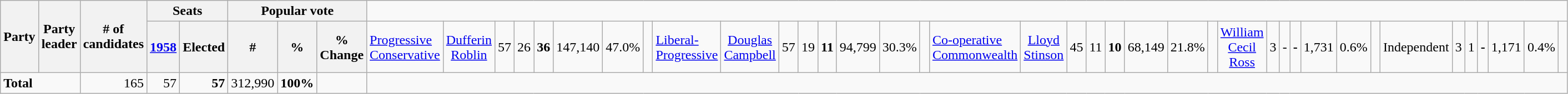<table class="wikitable">
<tr>
<th rowspan=2 colspan=2>Party</th>
<th rowspan=2>Party leader</th>
<th rowspan=2># of<br>candidates</th>
<th colspan=2>Seats</th>
<th colspan=3>Popular vote</th>
</tr>
<tr>
<th><a href='#'>1958</a></th>
<th>Elected</th>
<th>#</th>
<th>%</th>
<th>% Change<br></th>
<td><a href='#'>Progressive Conservative</a></td>
<td align="center"><a href='#'>Dufferin Roblin</a></td>
<td align="right">57</td>
<td align="right">26</td>
<td align="right"><strong>36</strong></td>
<td align="right">147,140</td>
<td align="right">47.0%</td>
<td align="right"> <br></td>
<td><a href='#'>Liberal-Progressive</a></td>
<td align="center"><a href='#'>Douglas Campbell</a></td>
<td align="right">57</td>
<td align="right">19</td>
<td align="right"><strong>11</strong></td>
<td align="right">94,799</td>
<td align="right">30.3%</td>
<td align="right"> <br></td>
<td><a href='#'>Co-operative Commonwealth</a></td>
<td align="center"><a href='#'>Lloyd Stinson</a></td>
<td align="right">45</td>
<td align="right">11</td>
<td align="right"><strong>10</strong></td>
<td align="right">68,149</td>
<td align="right">21.8%</td>
<td align="right"> <br></td>
<td align="center"><a href='#'>William Cecil Ross</a></td>
<td align="right">3</td>
<td align="right">-</td>
<td align="right"><strong>-</strong></td>
<td align="right">1,731</td>
<td align="right">0.6%</td>
<td align="right"> <br></td>
<td colspan=2>Independent</td>
<td align="right">3</td>
<td align="right">1</td>
<td align="right"><strong>-</strong></td>
<td align="right">1,171</td>
<td align="right">0.4%</td>
<td align="right"> </td>
</tr>
<tr>
<td colspan=3><strong>Total</strong></td>
<td align="right">165</td>
<td align="right">57</td>
<td align="right"><strong>57</strong></td>
<td align="right">312,990</td>
<td align="right"><strong>100%</strong></td>
<td align="right"> </td>
</tr>
</table>
